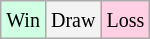<table class="wikitable">
<tr>
<td style="background-color: #d0ffe3;"><small>Win</small></td>
<td style="background-color: #f3f3f3;"><small>Draw</small></td>
<td style="background-color: #ffd0e3;"><small>Loss</small></td>
</tr>
</table>
